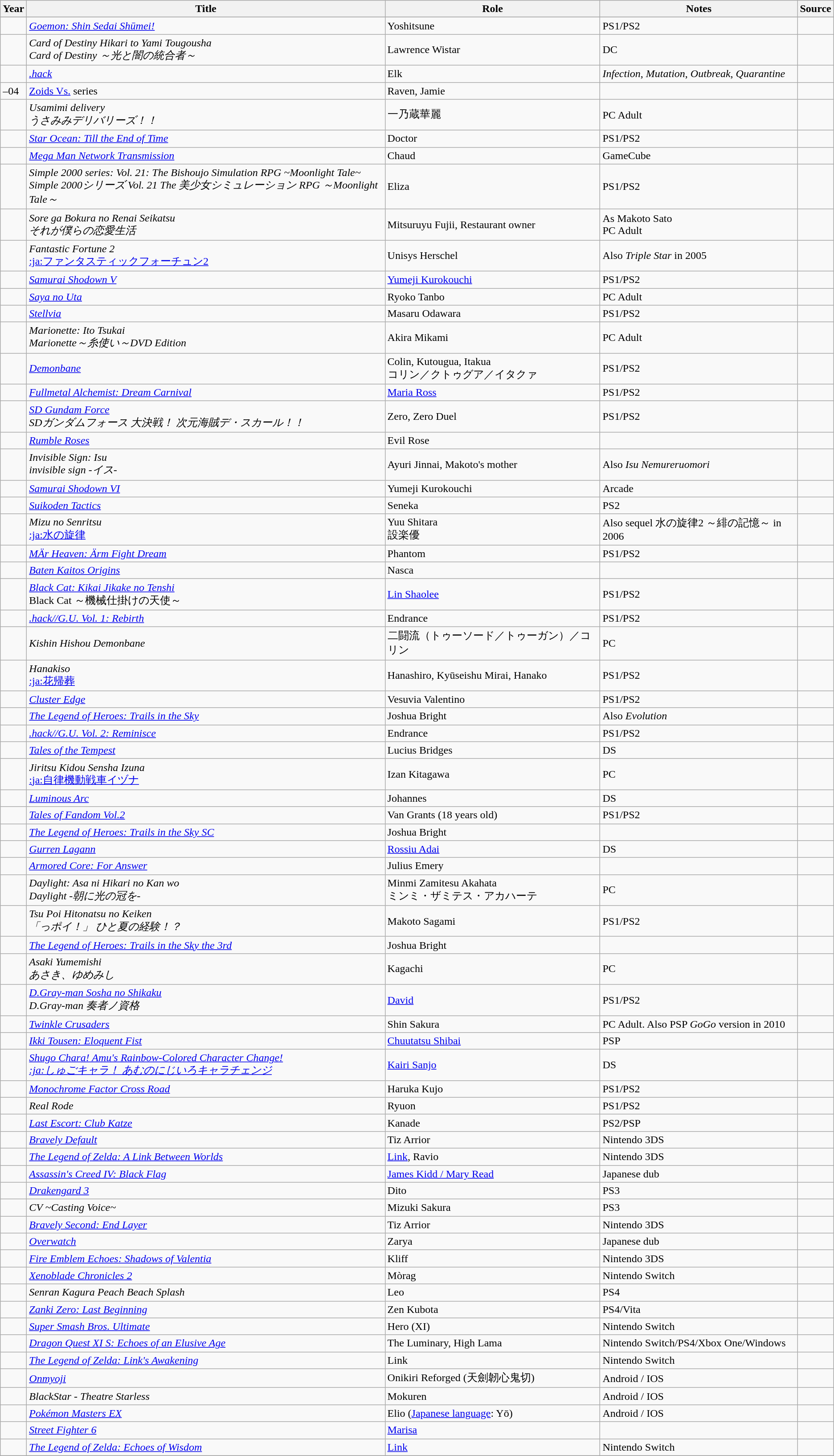<table class="wikitable sortable plainrowheaders">
<tr>
<th>Year</th>
<th>Title</th>
<th>Role</th>
<th class="unsortable">Notes</th>
<th class="unsortable">Source</th>
</tr>
<tr>
</tr>
<tr>
<td></td>
<td><em><a href='#'>Goemon: Shin Sedai Shūmei!</a></em></td>
<td>Yoshitsune</td>
<td>PS1/PS2</td>
<td></td>
</tr>
<tr>
<td></td>
<td><em>Card of Destiny Hikari to Yami Tougousha<br>Card of Destiny ～光と闇の統合者～</em></td>
<td>Lawrence Wistar</td>
<td>DC</td>
<td></td>
</tr>
<tr>
<td></td>
<td><em><a href='#'>.hack</a></em></td>
<td>Elk</td>
<td><em>Infection</em>, <em>Mutation</em>, <em>Outbreak</em>, <em>Quarantine</em></td>
<td></td>
</tr>
<tr>
<td>–04</td>
<td><a href='#'>Zoids Vs.</a> series</td>
<td>Raven, Jamie</td>
<td></td>
<td></td>
</tr>
<tr>
<td></td>
<td><em>Usamimi delivery<br>うさみみデリバリーズ！！</em></td>
<td>一乃蔵華麗</td>
<td>PC Adult</td>
<td></td>
</tr>
<tr>
<td></td>
<td><em><a href='#'>Star Ocean: Till the End of Time</a></em></td>
<td>Doctor</td>
<td>PS1/PS2</td>
<td></td>
</tr>
<tr>
<td></td>
<td><em><a href='#'>Mega Man Network Transmission</a></em></td>
<td>Chaud</td>
<td>GameCube</td>
<td></td>
</tr>
<tr>
<td></td>
<td><em>Simple 2000 series: Vol. 21: The Bishoujo Simulation RPG ~Moonlight Tale~<br>Simple 2000シリーズ Vol. 21 The 美少女シミュレーション RPG ～Moonlight Tale～</em></td>
<td>Eliza</td>
<td>PS1/PS2</td>
<td></td>
</tr>
<tr>
<td></td>
<td><em>Sore ga Bokura no Renai Seikatsu<br>それが僕らの恋愛生活</em></td>
<td>Mitsuruyu Fujii, Restaurant owner</td>
<td>As Makoto Sato<br>PC Adult</td>
<td></td>
</tr>
<tr>
<td></td>
<td><em>Fantastic Fortune 2</em><br><a href='#'>:ja:ファンタスティックフォーチュン2</a></td>
<td>Unisys Herschel</td>
<td>Also <em>Triple Star</em> in 2005</td>
<td></td>
</tr>
<tr>
<td></td>
<td><em><a href='#'>Samurai Shodown V</a></em></td>
<td><a href='#'>Yumeji Kurokouchi</a></td>
<td>PS1/PS2</td>
<td></td>
</tr>
<tr>
<td></td>
<td><em><a href='#'>Saya no Uta</a></em></td>
<td>Ryoko Tanbo</td>
<td>PC Adult</td>
<td></td>
</tr>
<tr>
<td></td>
<td><em><a href='#'>Stellvia</a></em></td>
<td>Masaru Odawara</td>
<td>PS1/PS2</td>
<td></td>
</tr>
<tr>
<td></td>
<td><em>Marionette: Ito Tsukai<br>Marionette～糸使い～DVD Edition</em></td>
<td>Akira Mikami</td>
<td>PC Adult</td>
<td></td>
</tr>
<tr>
<td></td>
<td><em><a href='#'>Demonbane</a></em></td>
<td>Colin, Kutougua, Itakua<br>コリン／クトゥグア／イタクァ</td>
<td>PS1/PS2</td>
<td></td>
</tr>
<tr>
<td></td>
<td><em><a href='#'>Fullmetal Alchemist: Dream Carnival</a></em></td>
<td><a href='#'>Maria Ross</a></td>
<td>PS1/PS2</td>
<td></td>
</tr>
<tr>
<td></td>
<td><em><a href='#'>SD Gundam Force</a><br>SDガンダムフォース 大決戦！ 次元海賊デ・スカール！！</em></td>
<td>Zero, Zero Duel</td>
<td>PS1/PS2</td>
<td></td>
</tr>
<tr>
<td></td>
<td><em><a href='#'>Rumble Roses</a></em></td>
<td>Evil Rose</td>
<td></td>
<td></td>
</tr>
<tr>
<td></td>
<td><em>Invisible Sign: Isu<br>invisible sign -イス-</em></td>
<td>Ayuri Jinnai, Makoto's mother</td>
<td>Also <em>Isu Nemureruomori</em></td>
<td></td>
</tr>
<tr>
<td></td>
<td><em><a href='#'>Samurai Shodown VI</a></em></td>
<td>Yumeji Kurokouchi</td>
<td>Arcade</td>
<td></td>
</tr>
<tr>
<td></td>
<td><em><a href='#'>Suikoden Tactics</a></em></td>
<td>Seneka</td>
<td>PS2</td>
<td></td>
</tr>
<tr>
<td></td>
<td><em>Mizu no Senritsu</em><br><a href='#'>:ja:水の旋律</a></td>
<td>Yuu Shitara<br>設楽優</td>
<td>Also sequel 水の旋律2 ～緋の記憶～ in 2006</td>
<td></td>
</tr>
<tr>
<td></td>
<td><em><a href='#'>MÄr Heaven: Ärm Fight Dream</a></em></td>
<td>Phantom</td>
<td>PS1/PS2</td>
<td></td>
</tr>
<tr>
<td></td>
<td><em><a href='#'>Baten Kaitos Origins</a></em></td>
<td>Nasca</td>
<td></td>
<td></td>
</tr>
<tr>
<td></td>
<td><em><a href='#'>Black Cat: Kikai Jikake no Tenshi</a></em><br>Black Cat ～機械仕掛けの天使～</td>
<td><a href='#'>Lin Shaolee</a></td>
<td>PS1/PS2</td>
<td></td>
</tr>
<tr>
<td></td>
<td><em><a href='#'>.hack//G.U. Vol. 1: Rebirth</a></em></td>
<td>Endrance</td>
<td>PS1/PS2</td>
<td></td>
</tr>
<tr>
<td></td>
<td><em>Kishin Hishou Demonbane</em></td>
<td>二闘流（トゥーソード／トゥーガン）／コリン</td>
<td>PC</td>
<td></td>
</tr>
<tr>
<td></td>
<td><em>Hanakiso</em><br><a href='#'>:ja:花帰葬</a></td>
<td>Hanashiro, Kyūseishu Mirai, Hanako</td>
<td>PS1/PS2</td>
<td></td>
</tr>
<tr>
<td></td>
<td><em><a href='#'>Cluster Edge</a></em></td>
<td>Vesuvia Valentino</td>
<td>PS1/PS2</td>
<td></td>
</tr>
<tr>
<td></td>
<td><em><a href='#'>The Legend of Heroes: Trails in the Sky</a></em></td>
<td>Joshua Bright</td>
<td>Also <em>Evolution</em></td>
<td></td>
</tr>
<tr>
<td></td>
<td><em><a href='#'>.hack//G.U. Vol. 2: Reminisce</a></em></td>
<td>Endrance</td>
<td>PS1/PS2</td>
<td></td>
</tr>
<tr>
<td></td>
<td><em><a href='#'>Tales of the Tempest</a></em></td>
<td>Lucius Bridges</td>
<td>DS</td>
<td></td>
</tr>
<tr>
<td></td>
<td><em>Jiritsu Kidou Sensha Izuna</em><br><a href='#'>:ja:自律機動戦車イヅナ</a></td>
<td>Izan Kitagawa</td>
<td>PC</td>
<td></td>
</tr>
<tr>
<td></td>
<td><em><a href='#'>Luminous Arc</a></em></td>
<td>Johannes</td>
<td>DS</td>
<td></td>
</tr>
<tr>
<td></td>
<td><em><a href='#'>Tales of Fandom Vol.2</a></em></td>
<td>Van Grants (18 years old)</td>
<td>PS1/PS2</td>
<td></td>
</tr>
<tr>
<td></td>
<td><em><a href='#'>The Legend of Heroes: Trails in the Sky SC</a></em></td>
<td>Joshua Bright</td>
<td></td>
<td></td>
</tr>
<tr>
<td></td>
<td><em><a href='#'>Gurren Lagann</a></em></td>
<td><a href='#'>Rossiu Adai</a></td>
<td>DS</td>
<td></td>
</tr>
<tr>
<td></td>
<td><em><a href='#'>Armored Core: For Answer</a></em></td>
<td>Julius Emery</td>
<td></td>
<td></td>
</tr>
<tr>
<td></td>
<td><em>Daylight: Asa ni Hikari no Kan wo<br>Daylight -朝に光の冠を-</em></td>
<td>Minmi Zamitesu Akahata<br>ミンミ・ザミテス・アカハーテ</td>
<td>PC</td>
<td></td>
</tr>
<tr>
<td></td>
<td><em>Tsu Poi Hitonatsu no Keiken<br>「っポイ！」 ひと夏の経験！？</em></td>
<td>Makoto Sagami</td>
<td>PS1/PS2</td>
<td></td>
</tr>
<tr>
<td></td>
<td><em><a href='#'>The Legend of Heroes: Trails in the Sky the 3rd</a></em></td>
<td>Joshua Bright</td>
<td></td>
<td></td>
</tr>
<tr>
<td></td>
<td><em>Asaki Yumemishi<br>あさき、ゆめみし</em></td>
<td>Kagachi</td>
<td>PC</td>
<td></td>
</tr>
<tr>
<td></td>
<td><em><a href='#'>D.Gray-man Sosha no Shikaku</a><br>D.Gray-man 奏者ノ資格</em></td>
<td><a href='#'>David</a></td>
<td>PS1/PS2</td>
<td></td>
</tr>
<tr>
<td></td>
<td><em><a href='#'>Twinkle Crusaders</a></em></td>
<td>Shin Sakura</td>
<td>PC Adult. Also PSP <em>GoGo</em> version in 2010</td>
<td></td>
</tr>
<tr>
<td></td>
<td><em><a href='#'>Ikki Tousen: Eloquent Fist</a></em></td>
<td><a href='#'>Chuutatsu Shibai</a></td>
<td>PSP</td>
<td></td>
</tr>
<tr>
<td></td>
<td><em><a href='#'>Shugo Chara! Amu's Rainbow-Colored Character Change!</a><br><a href='#'>:ja:しゅごキャラ！ あむのにじいろキャラチェンジ</a></em></td>
<td><a href='#'>Kairi Sanjo</a></td>
<td>DS</td>
<td></td>
</tr>
<tr>
<td></td>
<td><em><a href='#'>Monochrome Factor Cross Road</a></em></td>
<td>Haruka Kujo</td>
<td>PS1/PS2</td>
<td></td>
</tr>
<tr>
<td></td>
<td><em>Real Rode</em></td>
<td>Ryuon</td>
<td>PS1/PS2</td>
<td></td>
</tr>
<tr>
<td></td>
<td><em><a href='#'>Last Escort: Club Katze</a></em></td>
<td>Kanade</td>
<td>PS2/PSP</td>
<td></td>
</tr>
<tr>
<td></td>
<td><em><a href='#'>Bravely Default</a></em></td>
<td>Tiz Arrior</td>
<td>Nintendo 3DS</td>
<td></td>
</tr>
<tr>
<td></td>
<td><em><a href='#'>The Legend of Zelda: A Link Between Worlds</a></em></td>
<td><a href='#'>Link</a>, Ravio</td>
<td>Nintendo 3DS</td>
<td></td>
</tr>
<tr>
<td></td>
<td><em><a href='#'>Assassin's Creed IV: Black Flag</a></em></td>
<td><a href='#'>James Kidd / Mary Read</a></td>
<td>Japanese dub</td>
<td></td>
</tr>
<tr>
<td></td>
<td><em><a href='#'>Drakengard 3</a></em></td>
<td>Dito</td>
<td>PS3</td>
<td></td>
</tr>
<tr>
<td></td>
<td><em>CV ~Casting Voice~</em></td>
<td>Mizuki Sakura</td>
<td>PS3</td>
<td></td>
</tr>
<tr>
<td></td>
<td><em><a href='#'>Bravely Second: End Layer</a></em></td>
<td>Tiz Arrior</td>
<td>Nintendo 3DS</td>
<td></td>
</tr>
<tr>
<td></td>
<td><em><a href='#'>Overwatch</a></em></td>
<td>Zarya</td>
<td>Japanese dub</td>
<td></td>
</tr>
<tr>
<td></td>
<td><em><a href='#'>Fire Emblem Echoes: Shadows of Valentia</a></em></td>
<td>Kliff</td>
<td>Nintendo 3DS</td>
<td></td>
</tr>
<tr>
<td></td>
<td><em><a href='#'>Xenoblade Chronicles 2</a></em></td>
<td>Mòrag</td>
<td>Nintendo Switch</td>
<td></td>
</tr>
<tr>
<td></td>
<td><em>Senran Kagura Peach Beach Splash</em></td>
<td>Leo</td>
<td>PS4</td>
<td></td>
</tr>
<tr>
<td></td>
<td><em><a href='#'>Zanki Zero: Last Beginning</a></em></td>
<td>Zen Kubota</td>
<td>PS4/Vita</td>
<td></td>
</tr>
<tr>
<td></td>
<td><em><a href='#'>Super Smash Bros. Ultimate</a></em></td>
<td>Hero (XI)</td>
<td>Nintendo Switch</td>
<td></td>
</tr>
<tr>
<td></td>
<td><em><a href='#'>Dragon Quest XI S: Echoes of an Elusive Age</a></em></td>
<td>The Luminary, High Lama</td>
<td>Nintendo Switch/PS4/Xbox One/Windows</td>
<td></td>
</tr>
<tr>
<td></td>
<td><em><a href='#'>The Legend of Zelda: Link's Awakening</a></em></td>
<td>Link</td>
<td>Nintendo Switch</td>
<td></td>
</tr>
<tr>
<td></td>
<td><em><a href='#'>Onmyoji</a></em></td>
<td>Onikiri Reforged (天劍韌心鬼切)</td>
<td>Android / IOS</td>
<td></td>
</tr>
<tr>
<td></td>
<td><em>BlackStar - Theatre Starless</em></td>
<td>Mokuren</td>
<td>Android / IOS</td>
<td></td>
</tr>
<tr>
<td></td>
<td><em><a href='#'>Pokémon Masters EX</a></em></td>
<td>Elio (<a href='#'>Japanese language</a>:  Yō)</td>
<td>Android / IOS</td>
<td></td>
</tr>
<tr>
<td></td>
<td><em><a href='#'>Street Fighter 6</a></em></td>
<td><a href='#'>Marisa</a></td>
<td></td>
<td></td>
</tr>
<tr>
<td></td>
<td><em><a href='#'>The Legend of Zelda: Echoes of Wisdom</a></em></td>
<td><a href='#'>Link</a></td>
<td>Nintendo Switch</td>
<td></td>
</tr>
<tr>
</tr>
</table>
